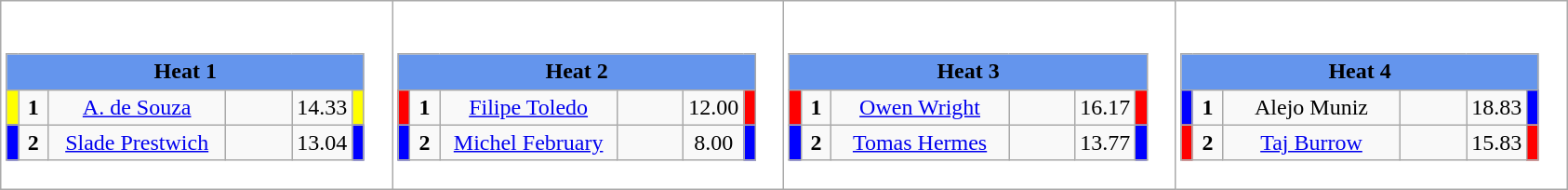<table class="wikitable" style="background:#fff;">
<tr>
<td style="margin: 1em auto;"><div><br><table class="wikitable">
<tr>
<td colspan="6"  style="text-align:center; background:#6495ed;"><strong>Heat 1</strong></td>
</tr>
<tr>
<td style="width:01px; background: #ff0;"></td>
<td style="width:14px; text-align:center;"><strong>1</strong></td>
<td style="width:120px; text-align:center;"><a href='#'>A. de Souza</a></td>
<td style="width:40px; text-align:center;"></td>
<td style="width:20px; text-align:center;">14.33</td>
<td style="width:01px; background: #ff0;"></td>
</tr>
<tr>
<td style="width:01px; background: #00f;"></td>
<td style="width:14px; text-align:center;"><strong>2</strong></td>
<td style="width:120px; text-align:center;"><a href='#'>Slade Prestwich</a></td>
<td style="width:40px; text-align:center;"></td>
<td style="width:20px; text-align:center;">13.04</td>
<td style="width:01px; background: #00f;"></td>
</tr>
</table>
</div></td>
<td style="margin: 1em auto;"><div><br><table class="wikitable">
<tr>
<td colspan="6"  style="text-align:center; background:#6495ed;"><strong>Heat 2</strong></td>
</tr>
<tr>
<td style="width:01px; background: #f00;"></td>
<td style="width:14px; text-align:center;"><strong>1</strong></td>
<td style="width:120px; text-align:center;"><a href='#'>Filipe Toledo</a></td>
<td style="width:40px; text-align:center;"></td>
<td style="width:20px; text-align:center;">12.00</td>
<td style="width:01px; background: #f00;"></td>
</tr>
<tr>
<td style="width:01px; background: #00f;"></td>
<td style="width:14px; text-align:center;"><strong>2</strong></td>
<td style="width:120px; text-align:center;"><a href='#'>Michel February</a></td>
<td style="width:40px; text-align:center;"></td>
<td style="width:20px; text-align:center;">8.00</td>
<td style="width:01px; background: #00f;"></td>
</tr>
</table>
</div></td>
<td style="margin: 1em auto;"><div><br><table class="wikitable">
<tr>
<td colspan="6"  style="text-align:center; background:#6495ed;"><strong>Heat 3</strong></td>
</tr>
<tr>
<td style="width:01px; background: #f00;"></td>
<td style="width:14px; text-align:center;"><strong>1</strong></td>
<td style="width:120px; text-align:center;"><a href='#'>Owen Wright</a></td>
<td style="width:40px; text-align:center;"></td>
<td style="width:20px; text-align:center;">16.17</td>
<td style="width:01px; background: #f00;"></td>
</tr>
<tr>
<td style="width:01px; background: #00f;"></td>
<td style="width:14px; text-align:center;"><strong>2</strong></td>
<td style="width:120px; text-align:center;"><a href='#'>Tomas Hermes</a></td>
<td style="width:40px; text-align:center;"></td>
<td style="width:20px; text-align:center;">13.77</td>
<td style="width:01px; background: #00f;"></td>
</tr>
</table>
</div></td>
<td style="margin: 1em auto;"><div><br><table class="wikitable">
<tr>
<td colspan="6"  style="text-align:center; background:#6495ed;"><strong>Heat 4</strong></td>
</tr>
<tr>
<td style="width:01px; background: #00f;"></td>
<td style="width:14px; text-align:center;"><strong>1</strong></td>
<td style="width:120px; text-align:center;">Alejo Muniz</td>
<td style="width:40px; text-align:center;"></td>
<td style="width:20px; text-align:center;">18.83</td>
<td style="width:01px; background: #00f;"></td>
</tr>
<tr>
<td style="width:01px; background: #f00;"></td>
<td style="width:14px; text-align:center;"><strong>2</strong></td>
<td style="width:120px; text-align:center;"><a href='#'>Taj Burrow</a></td>
<td style="width:40px; text-align:center;"></td>
<td style="width:20px; text-align:center;">15.83</td>
<td style="width:01px; background: #f00;"></td>
</tr>
</table>
</div></td>
</tr>
</table>
